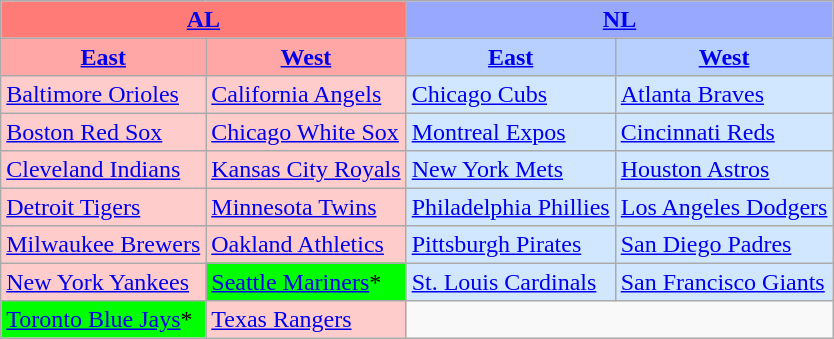<table class="wikitable" style="font-size:100%;line-height:1.1;">
<tr>
<th colspan="2" style="background-color: #FF7B77;"><a href='#'>AL</a></th>
<th colspan="2" style="background-color: #99A8FF;"><a href='#'>NL</a></th>
</tr>
<tr>
<th style="background-color: #FFA7A7;"><a href='#'>East</a></th>
<th style="background-color: #FFA7A7;"><a href='#'>West</a></th>
<th style="background-color: #B7D0FF;"><a href='#'>East</a></th>
<th style="background-color: #B7D0FF;"><a href='#'>West</a></th>
</tr>
<tr>
<td style="background-color: #FFCCCC;"><a href='#'>Baltimore Orioles</a></td>
<td style="background-color: #FFCCCC;"><a href='#'>California Angels</a></td>
<td style="background-color: #D0E7FF;"><a href='#'>Chicago Cubs</a></td>
<td style="background-color: #D0E7FF;"><a href='#'>Atlanta Braves</a></td>
</tr>
<tr>
<td style="background-color: #FFCCCC;"><a href='#'>Boston Red Sox</a></td>
<td style="background-color: #FFCCCC;"><a href='#'>Chicago White Sox</a></td>
<td style="background-color: #D0E7FF;"><a href='#'>Montreal Expos</a></td>
<td style="background-color: #D0E7FF;"><a href='#'>Cincinnati Reds</a></td>
</tr>
<tr>
<td style="background-color: #FFCCCC;"><a href='#'>Cleveland Indians</a></td>
<td style="background-color: #FFCCCC;"><a href='#'>Kansas City Royals</a></td>
<td style="background-color: #D0E7FF;"><a href='#'>New York Mets</a></td>
<td style="background-color: #D0E7FF;"><a href='#'>Houston Astros</a></td>
</tr>
<tr>
<td style="background-color: #FFCCCC;"><a href='#'>Detroit Tigers</a></td>
<td style="background-color: #FFCCCC;"><a href='#'>Minnesota Twins</a></td>
<td style="background-color: #D0E7FF;"><a href='#'>Philadelphia Phillies</a></td>
<td style="background-color: #D0E7FF;"><a href='#'>Los Angeles Dodgers</a></td>
</tr>
<tr>
<td style="background-color: #FFCCCC;"><a href='#'>Milwaukee Brewers</a></td>
<td style="background-color: #FFCCCC;"><a href='#'>Oakland Athletics</a></td>
<td style="background-color: #D0E7FF;"><a href='#'>Pittsburgh Pirates</a></td>
<td style="background-color: #D0E7FF;"><a href='#'>San Diego Padres</a></td>
</tr>
<tr>
<td style="background-color: #FFCCCC;"><a href='#'>New York Yankees</a></td>
<td style="background-color: #00FF00;"><a href='#'>Seattle Mariners</a>*</td>
<td style="background-color: #D0E7FF;"><a href='#'>St. Louis Cardinals</a></td>
<td style="background-color: #D0E7FF;"><a href='#'>San Francisco Giants</a></td>
</tr>
<tr>
<td style="background-color: #00FF00;"><a href='#'>Toronto Blue Jays</a>*</td>
<td style="background-color: #FFCCCC;"><a href='#'>Texas Rangers</a></td>
<td colspan="2"> </td>
</tr>
</table>
